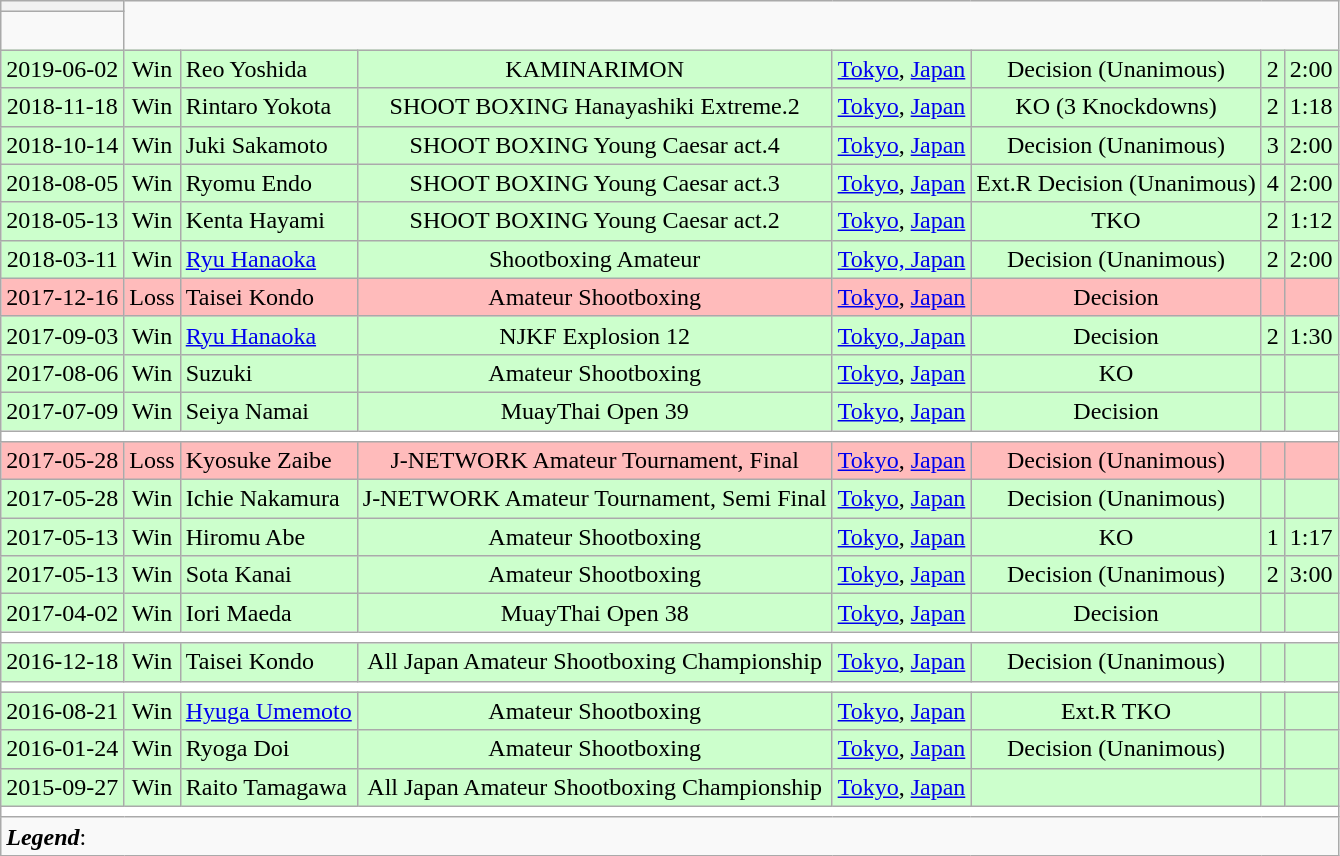<table class="wikitable mw-collapsible mw-collapsed">
<tr>
<th></th>
</tr>
<tr>
<td><br></td>
</tr>
<tr style="text-align:center; background:#cfc;">
<td>2019-06-02</td>
<td>Win</td>
<td align=left> Reo Yoshida</td>
<td>KAMINARIMON</td>
<td><a href='#'>Tokyo</a>, <a href='#'>Japan</a></td>
<td>Decision (Unanimous)</td>
<td>2</td>
<td>2:00</td>
</tr>
<tr style="text-align:center; background:#cfc;">
<td>2018-11-18</td>
<td>Win</td>
<td align=left> Rintaro Yokota</td>
<td>SHOOT BOXING Hanayashiki Extreme.2</td>
<td><a href='#'>Tokyo</a>, <a href='#'>Japan</a></td>
<td>KO (3 Knockdowns)</td>
<td>2</td>
<td>1:18</td>
</tr>
<tr style="text-align:center; background:#cfc;">
<td>2018-10-14</td>
<td>Win</td>
<td align=left> Juki Sakamoto</td>
<td>SHOOT BOXING Young Caesar act.4</td>
<td><a href='#'>Tokyo</a>, <a href='#'>Japan</a></td>
<td>Decision (Unanimous)</td>
<td>3</td>
<td>2:00</td>
</tr>
<tr style="text-align:center; background:#cfc;">
<td>2018-08-05</td>
<td>Win</td>
<td align=left> Ryomu Endo</td>
<td>SHOOT BOXING Young Caesar act.3</td>
<td><a href='#'>Tokyo</a>, <a href='#'>Japan</a></td>
<td>Ext.R Decision (Unanimous)</td>
<td>4</td>
<td>2:00</td>
</tr>
<tr style="text-align:center; background:#cfc;">
<td>2018-05-13</td>
<td>Win</td>
<td align=left> Kenta Hayami</td>
<td>SHOOT BOXING Young Caesar act.2</td>
<td><a href='#'>Tokyo</a>, <a href='#'>Japan</a></td>
<td>TKO</td>
<td>2</td>
<td>1:12</td>
</tr>
<tr style="text-align:center; background:#cfc;">
<td>2018-03-11</td>
<td>Win</td>
<td align=left> <a href='#'>Ryu Hanaoka</a></td>
<td>Shootboxing Amateur</td>
<td><a href='#'>Tokyo, Japan</a></td>
<td>Decision (Unanimous)</td>
<td>2</td>
<td>2:00</td>
</tr>
<tr align="center"  bgcolor="#fbb">
<td>2017-12-16</td>
<td>Loss</td>
<td align=left> Taisei Kondo</td>
<td>Amateur Shootboxing</td>
<td><a href='#'>Tokyo</a>, <a href='#'>Japan</a></td>
<td>Decision</td>
<td></td>
<td></td>
</tr>
<tr style="text-align:center; background:#cfc;">
<td>2017-09-03</td>
<td>Win</td>
<td align=left> <a href='#'>Ryu Hanaoka</a></td>
<td>NJKF Explosion 12</td>
<td><a href='#'>Tokyo, Japan</a></td>
<td>Decision</td>
<td>2</td>
<td>1:30</td>
</tr>
<tr align="center"  bgcolor="#cfc">
<td>2017-08-06</td>
<td>Win</td>
<td align=left> Suzuki</td>
<td>Amateur Shootboxing</td>
<td><a href='#'>Tokyo</a>, <a href='#'>Japan</a></td>
<td>KO</td>
<td></td>
<td></td>
</tr>
<tr align="center"  bgcolor="#cfc">
<td>2017-07-09</td>
<td>Win</td>
<td align=left> Seiya Namai</td>
<td>MuayThai Open 39</td>
<td><a href='#'>Tokyo</a>, <a href='#'>Japan</a></td>
<td>Decision</td>
<td></td>
<td></td>
</tr>
<tr>
<th style=background:white colspan=9></th>
</tr>
<tr align="center"  bgcolor="#fbb">
<td>2017-05-28</td>
<td>Loss</td>
<td align=left> Kyosuke Zaibe</td>
<td>J-NETWORK Amateur Tournament, Final</td>
<td><a href='#'>Tokyo</a>, <a href='#'>Japan</a></td>
<td>Decision (Unanimous)</td>
<td></td>
<td></td>
</tr>
<tr align="center"  bgcolor="#cfc">
<td>2017-05-28</td>
<td>Win</td>
<td align=left> Ichie Nakamura</td>
<td>J-NETWORK Amateur Tournament, Semi Final</td>
<td><a href='#'>Tokyo</a>, <a href='#'>Japan</a></td>
<td>Decision (Unanimous)</td>
<td></td>
<td></td>
</tr>
<tr align="center"  bgcolor="#cfc">
<td>2017-05-13</td>
<td>Win</td>
<td align=left> Hiromu Abe</td>
<td>Amateur Shootboxing</td>
<td><a href='#'>Tokyo</a>, <a href='#'>Japan</a></td>
<td>KO</td>
<td>1</td>
<td>1:17</td>
</tr>
<tr align="center"  bgcolor="#cfc">
<td>2017-05-13</td>
<td>Win</td>
<td align=left> Sota Kanai</td>
<td>Amateur Shootboxing</td>
<td><a href='#'>Tokyo</a>, <a href='#'>Japan</a></td>
<td>Decision (Unanimous)</td>
<td>2</td>
<td>3:00</td>
</tr>
<tr align="center"  bgcolor="#cfc">
<td>2017-04-02</td>
<td>Win</td>
<td align=left> Iori Maeda</td>
<td>MuayThai Open 38</td>
<td><a href='#'>Tokyo</a>, <a href='#'>Japan</a></td>
<td>Decision</td>
<td></td>
<td></td>
</tr>
<tr>
<th style=background:white colspan=9></th>
</tr>
<tr align="center"  bgcolor="#cfc">
<td>2016-12-18</td>
<td>Win</td>
<td align=left> Taisei Kondo</td>
<td>All Japan Amateur Shootboxing Championship</td>
<td><a href='#'>Tokyo</a>, <a href='#'>Japan</a></td>
<td>Decision (Unanimous)</td>
<td></td>
<td></td>
</tr>
<tr>
<th style=background:white colspan=9></th>
</tr>
<tr style="text-align:center; background:#cfc;">
<td>2016-08-21</td>
<td>Win</td>
<td align=left> <a href='#'>Hyuga Umemoto</a></td>
<td>Amateur Shootboxing</td>
<td><a href='#'>Tokyo</a>, <a href='#'>Japan</a></td>
<td>Ext.R TKO</td>
<td></td>
<td></td>
</tr>
<tr align="center"  bgcolor="#cfc">
<td>2016-01-24</td>
<td>Win</td>
<td align=left> Ryoga Doi</td>
<td>Amateur Shootboxing</td>
<td><a href='#'>Tokyo</a>, <a href='#'>Japan</a></td>
<td>Decision (Unanimous)</td>
<td></td>
<td></td>
</tr>
<tr align="center"  bgcolor="#cfc">
<td>2015-09-27</td>
<td>Win</td>
<td align=left> Raito Tamagawa</td>
<td>All Japan Amateur Shootboxing Championship</td>
<td><a href='#'>Tokyo</a>, <a href='#'>Japan</a></td>
<td></td>
<td></td>
<td></td>
</tr>
<tr>
<th style=background:white colspan=9></th>
</tr>
<tr>
<td colspan=9><strong><em>Legend</em></strong>:    <br></td>
</tr>
</table>
